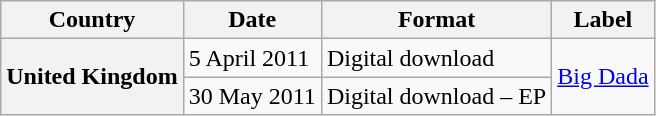<table class="wikitable plainrowheaders">
<tr>
<th scope="col">Country</th>
<th scope="col">Date</th>
<th scope="col">Format</th>
<th scope="col">Label</th>
</tr>
<tr>
<th scope="row" rowspan="2">United Kingdom</th>
<td>5 April 2011</td>
<td>Digital download</td>
<td rowspan="2"><a href='#'>Big Dada</a></td>
</tr>
<tr>
<td>30 May 2011</td>
<td>Digital download – EP</td>
</tr>
</table>
